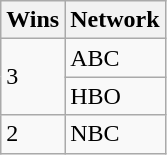<table class="wikitable">
<tr>
<th>Wins</th>
<th>Network</th>
</tr>
<tr>
<td rowspan="2">3</td>
<td>ABC</td>
</tr>
<tr>
<td>HBO</td>
</tr>
<tr>
<td>2</td>
<td>NBC</td>
</tr>
</table>
